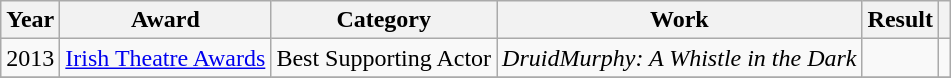<table class="wikitable plainrowheaders">
<tr>
<th>Year</th>
<th>Award</th>
<th>Category</th>
<th>Work</th>
<th>Result</th>
<th></th>
</tr>
<tr>
<td>2013</td>
<td><a href='#'>Irish Theatre Awards</a></td>
<td>Best Supporting Actor</td>
<td><em>DruidMurphy: A Whistle in the Dark</em></td>
<td></td>
<td></td>
</tr>
<tr>
</tr>
</table>
